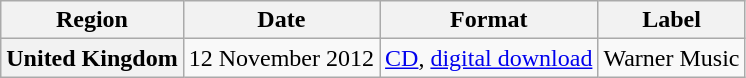<table class="wikitable plainrowheaders">
<tr>
<th scope="col">Region</th>
<th scope="col">Date</th>
<th scope="col">Format</th>
<th scope="col">Label</th>
</tr>
<tr>
<th scope="row">United Kingdom</th>
<td>12 November 2012</td>
<td><a href='#'>CD</a>, <a href='#'>digital download</a></td>
<td>Warner Music</td>
</tr>
</table>
